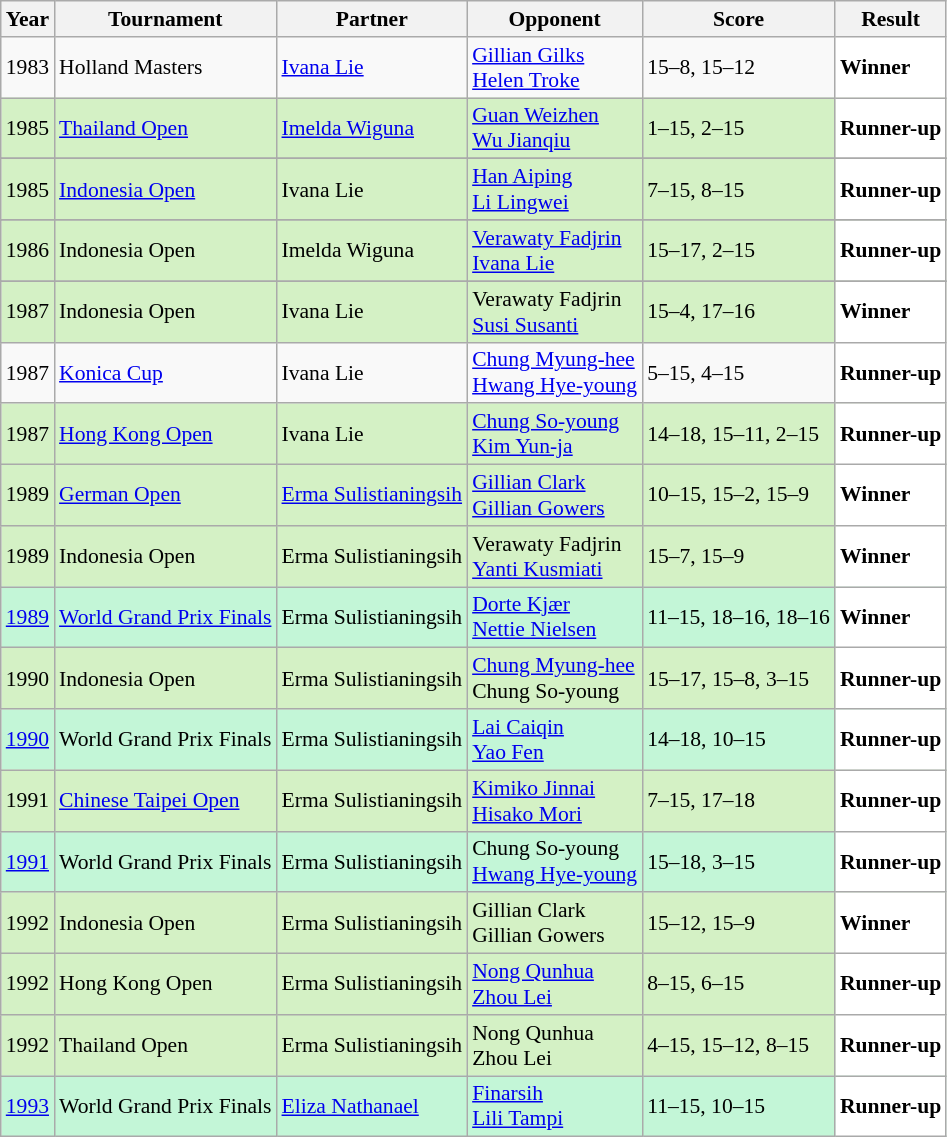<table class="sortable wikitable" style="font-size: 90%;">
<tr>
<th>Year</th>
<th>Tournament</th>
<th>Partner</th>
<th>Opponent</th>
<th>Score</th>
<th>Result</th>
</tr>
<tr>
<td align="center">1983</td>
<td align="left">Holland Masters</td>
<td align="left"> <a href='#'>Ivana Lie</a></td>
<td align="left"> <a href='#'>Gillian Gilks</a><br> <a href='#'>Helen Troke</a></td>
<td align="left">15–8, 15–12</td>
<td style="text-align:left; background:white"> <strong>Winner</strong></td>
</tr>
<tr style="background:#D4F1C5">
<td align="center">1985</td>
<td align="left"><a href='#'>Thailand Open</a></td>
<td align="left"> <a href='#'>Imelda Wiguna</a></td>
<td align="left"> <a href='#'>Guan Weizhen</a> <br>  <a href='#'>Wu Jianqiu</a></td>
<td align="left">1–15, 2–15</td>
<td style="text-align:left; background:white"> <strong>Runner-up</strong></td>
</tr>
<tr>
</tr>
<tr style="background:#D4F1C5">
<td align="center">1985</td>
<td align="left"><a href='#'>Indonesia Open</a></td>
<td align="left"> Ivana Lie</td>
<td align="left"> <a href='#'>Han Aiping</a><br> <a href='#'>Li Lingwei</a></td>
<td align="left">7–15, 8–15</td>
<td style="text-align:left; background:white"> <strong>Runner-up</strong></td>
</tr>
<tr>
</tr>
<tr style="background:#D4F1C5">
<td align="center">1986</td>
<td align="left">Indonesia Open</td>
<td align="left"> Imelda Wiguna</td>
<td align="left"> <a href='#'>Verawaty Fadjrin</a><br> <a href='#'>Ivana Lie</a></td>
<td align="left">15–17, 2–15</td>
<td style="text-align:left; background:white"> <strong>Runner-up</strong></td>
</tr>
<tr>
</tr>
<tr style="background:#D4F1C5">
<td align="center">1987</td>
<td align="left">Indonesia Open</td>
<td align="left"> Ivana Lie</td>
<td align="left"> Verawaty Fadjrin<br> <a href='#'>Susi Susanti</a></td>
<td align="left">15–4, 17–16</td>
<td style="text-align:left; background:white"> <strong>Winner</strong></td>
</tr>
<tr>
<td align="center">1987</td>
<td align="left"><a href='#'>Konica Cup</a></td>
<td align="left"> Ivana Lie</td>
<td align="left"> <a href='#'>Chung Myung-hee</a><br> <a href='#'>Hwang Hye-young</a></td>
<td align="left">5–15, 4–15</td>
<td style="text-align:left; background:white"> <strong>Runner-up</strong></td>
</tr>
<tr style="background:#D4F1C5">
<td align="center">1987</td>
<td align="left"><a href='#'>Hong Kong Open</a></td>
<td align="left"> Ivana Lie</td>
<td align="left"> <a href='#'>Chung So-young</a><br> <a href='#'>Kim Yun-ja</a></td>
<td align="left">14–18, 15–11, 2–15</td>
<td style="text-align:left; background:white"> <strong>Runner-up</strong></td>
</tr>
<tr style="background:#D4F1C5">
<td align="center">1989</td>
<td align="left"><a href='#'>German Open</a></td>
<td align="left"> <a href='#'>Erma Sulistianingsih</a></td>
<td align="left"> <a href='#'>Gillian Clark</a><br> <a href='#'>Gillian Gowers</a></td>
<td align="left">10–15, 15–2, 15–9</td>
<td style="text-align:left; background:white"> <strong>Winner</strong></td>
</tr>
<tr style="background:#D4F1C5">
<td align="center">1989</td>
<td align="left">Indonesia Open</td>
<td align="left"> Erma Sulistianingsih</td>
<td align="left"> Verawaty Fadjrin<br> <a href='#'>Yanti Kusmiati</a></td>
<td align="left">15–7, 15–9</td>
<td style="text-align:left; background:white"> <strong>Winner</strong></td>
</tr>
<tr style="background:#C3F6D7">
<td align="center"><a href='#'>1989</a></td>
<td align="left"><a href='#'>World Grand Prix Finals</a></td>
<td align="left"> Erma Sulistianingsih</td>
<td align="left"> <a href='#'>Dorte Kjær</a><br> <a href='#'>Nettie Nielsen</a></td>
<td align="left">11–15, 18–16, 18–16</td>
<td style="text-align:left; background:white"> <strong>Winner</strong></td>
</tr>
<tr style="background:#D4F1C5">
<td align="center">1990</td>
<td align="left">Indonesia Open</td>
<td align="left"> Erma Sulistianingsih</td>
<td align="left"> <a href='#'>Chung Myung-hee</a><br> Chung So-young</td>
<td align="left">15–17, 15–8, 3–15</td>
<td style="text-align:left; background:white"> <strong>Runner-up</strong></td>
</tr>
<tr style="background:#C3F6D7">
<td align="center"><a href='#'>1990</a></td>
<td align="left">World Grand Prix Finals</td>
<td align="left"> Erma Sulistianingsih</td>
<td align="left"> <a href='#'>Lai Caiqin</a><br> <a href='#'>Yao Fen</a></td>
<td align="left">14–18, 10–15</td>
<td style="text-align:left; background:white"> <strong>Runner-up</strong></td>
</tr>
<tr style="background:#D4F1C5">
<td align="center">1991</td>
<td align="left"><a href='#'>Chinese Taipei Open</a></td>
<td align="left"> Erma Sulistianingsih</td>
<td align="left"> <a href='#'>Kimiko Jinnai</a><br> <a href='#'>Hisako Mori</a></td>
<td align="left">7–15, 17–18</td>
<td style="text-align:left; background:white"> <strong>Runner-up</strong></td>
</tr>
<tr style="background:#C3F6D7">
<td align="center"><a href='#'>1991</a></td>
<td align="left">World Grand Prix Finals</td>
<td align="left"> Erma Sulistianingsih</td>
<td align="left"> Chung So-young<br> <a href='#'>Hwang Hye-young</a></td>
<td align="left">15–18, 3–15</td>
<td style="text-align:left; background:white"> <strong>Runner-up</strong></td>
</tr>
<tr style="background:#D4F1C5">
<td align="center">1992</td>
<td align="left">Indonesia Open</td>
<td align="left"> Erma Sulistianingsih</td>
<td align="left"> Gillian Clark<br> Gillian Gowers</td>
<td align="left">15–12, 15–9</td>
<td style="text-align:left; background:white"> <strong>Winner</strong></td>
</tr>
<tr style="background:#D4F1C5">
<td align="center">1992</td>
<td align="left">Hong Kong Open</td>
<td align="left"> Erma Sulistianingsih</td>
<td align="left"> <a href='#'>Nong Qunhua</a><br> <a href='#'>Zhou Lei</a></td>
<td align="left">8–15, 6–15</td>
<td style="text-align:left; background:white"> <strong>Runner-up</strong></td>
</tr>
<tr style="background:#D4F1C5">
<td align="center">1992</td>
<td align="left">Thailand Open</td>
<td align="left"> Erma Sulistianingsih</td>
<td align="left"> Nong Qunhua<br> Zhou Lei</td>
<td align="left">4–15, 15–12, 8–15</td>
<td style="text-align:left; background:white"> <strong>Runner-up</strong></td>
</tr>
<tr style="background:#C3F6D7">
<td align="center"><a href='#'>1993</a></td>
<td align="left">World Grand Prix Finals</td>
<td align="left"> <a href='#'>Eliza Nathanael</a></td>
<td align="left"> <a href='#'>Finarsih</a><br> <a href='#'>Lili Tampi</a></td>
<td align="left">11–15, 10–15</td>
<td style="text-align:left; background:white"> <strong>Runner-up</strong></td>
</tr>
</table>
